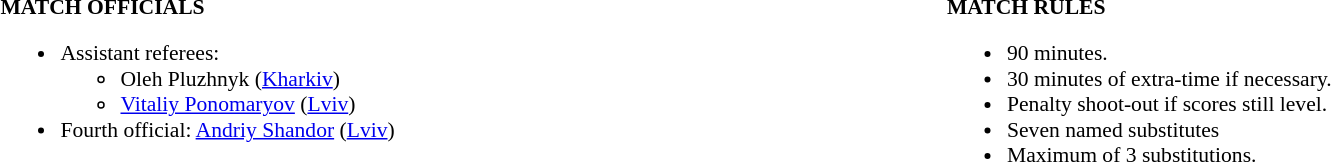<table style="width:100%; font-size:90%;">
<tr>
<td style="width:50%; vertical-align:top;"><br><strong>MATCH OFFICIALS</strong><ul><li>Assistant referees:<ul><li>Oleh Pluzhnyk (<a href='#'>Kharkiv</a>)</li><li><a href='#'>Vitaliy Ponomaryov</a> (<a href='#'>Lviv</a>)</li></ul></li><li>Fourth official: <a href='#'>Andriy Shandor</a> (<a href='#'>Lviv</a>)</li></ul></td>
<td style="width:50%; vertical-align:top;"><br><strong>MATCH RULES</strong><ul><li>90 minutes.</li><li>30 minutes of extra-time if necessary.</li><li>Penalty shoot-out if scores still level.</li><li>Seven named substitutes</li><li>Maximum of 3 substitutions.</li></ul></td>
</tr>
</table>
